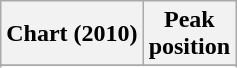<table class="wikitable plainrowheaders" style="text-align:center">
<tr>
<th scope="col">Chart (2010)</th>
<th scope="col">Peak<br> position</th>
</tr>
<tr>
</tr>
<tr>
</tr>
</table>
